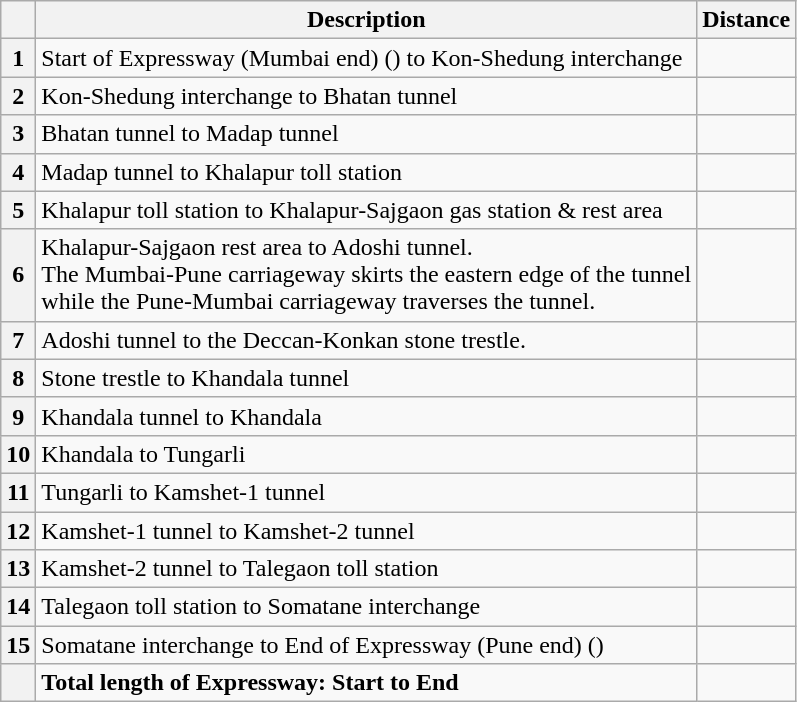<table class="wikitable">
<tr>
<th></th>
<th>Description</th>
<th>Distance</th>
</tr>
<tr>
<th>1</th>
<td>Start of Expressway (Mumbai end) () to Kon-Shedung interchange</td>
<td></td>
</tr>
<tr>
<th>2</th>
<td>Kon-Shedung interchange to Bhatan tunnel</td>
<td></td>
</tr>
<tr>
<th>3</th>
<td>Bhatan tunnel to Madap tunnel</td>
<td></td>
</tr>
<tr>
<th>4</th>
<td>Madap tunnel to Khalapur toll station</td>
<td></td>
</tr>
<tr>
<th>5</th>
<td>Khalapur toll station to Khalapur-Sajgaon gas station & rest area</td>
<td></td>
</tr>
<tr>
<th>6</th>
<td>Khalapur-Sajgaon rest area to Adoshi tunnel.<br>The Mumbai-Pune carriageway skirts the eastern edge of the tunnel<br>while the Pune-Mumbai carriageway traverses the  tunnel.</td>
<td></td>
</tr>
<tr>
<th>7</th>
<td>Adoshi tunnel to the Deccan-Konkan stone trestle.<br></td>
<td></td>
</tr>
<tr>
<th>8</th>
<td>Stone trestle to Khandala tunnel</td>
<td></td>
</tr>
<tr>
<th>9</th>
<td>Khandala tunnel to Khandala</td>
<td></td>
</tr>
<tr>
<th>10</th>
<td>Khandala to Tungarli</td>
<td></td>
</tr>
<tr>
<th>11</th>
<td>Tungarli to Kamshet-1 tunnel</td>
<td></td>
</tr>
<tr>
<th>12</th>
<td>Kamshet-1 tunnel to Kamshet-2 tunnel</td>
<td></td>
</tr>
<tr>
<th>13</th>
<td>Kamshet-2 tunnel to Talegaon toll station</td>
<td></td>
</tr>
<tr>
<th>14</th>
<td>Talegaon toll station to Somatane interchange</td>
<td></td>
</tr>
<tr>
<th>15</th>
<td>Somatane interchange to End of Expressway (Pune end) ()</td>
<td></td>
</tr>
<tr>
<th></th>
<td><strong>Total length of Expressway: Start to End</strong></td>
<td><strong></strong></td>
</tr>
</table>
